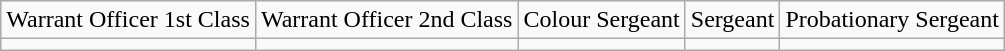<table class="wikitable">
<tr style="text-align:center;">
<td>Warrant Officer 1st Class</td>
<td>Warrant Officer 2nd Class</td>
<td>Colour Sergeant</td>
<td>Sergeant</td>
<td>Probationary Sergeant</td>
</tr>
<tr style="text-align:center;">
<td></td>
<td></td>
<td></td>
<td></td>
<td></td>
</tr>
</table>
